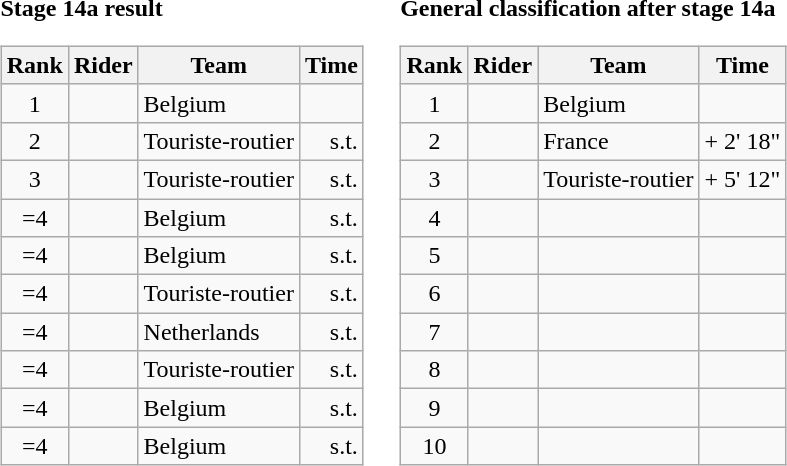<table>
<tr>
<td><strong>Stage 14a result</strong><br><table class="wikitable">
<tr>
<th scope="col">Rank</th>
<th scope="col">Rider</th>
<th scope="col">Team</th>
<th scope="col">Time</th>
</tr>
<tr>
<td style="text-align:center;">1</td>
<td></td>
<td>Belgium</td>
<td style="text-align:right;"></td>
</tr>
<tr>
<td style="text-align:center;">2</td>
<td></td>
<td>Touriste-routier</td>
<td style="text-align:right;">s.t.</td>
</tr>
<tr>
<td style="text-align:center;">3</td>
<td></td>
<td>Touriste-routier</td>
<td style="text-align:right;">s.t.</td>
</tr>
<tr>
<td style="text-align:center;">=4</td>
<td></td>
<td>Belgium</td>
<td style="text-align:right;">s.t.</td>
</tr>
<tr>
<td style="text-align:center;">=4</td>
<td></td>
<td>Belgium</td>
<td style="text-align:right;">s.t.</td>
</tr>
<tr>
<td style="text-align:center;">=4</td>
<td></td>
<td>Touriste-routier</td>
<td style="text-align:right;">s.t.</td>
</tr>
<tr>
<td style="text-align:center;">=4</td>
<td></td>
<td>Netherlands</td>
<td style="text-align:right;">s.t.</td>
</tr>
<tr>
<td style="text-align:center;">=4</td>
<td></td>
<td>Touriste-routier</td>
<td style="text-align:right;">s.t.</td>
</tr>
<tr>
<td style="text-align:center;">=4</td>
<td></td>
<td>Belgium</td>
<td style="text-align:right;">s.t.</td>
</tr>
<tr>
<td style="text-align:center;">=4</td>
<td></td>
<td>Belgium</td>
<td style="text-align:right;">s.t.</td>
</tr>
</table>
</td>
<td></td>
<td><strong>General classification after stage 14a</strong><br><table class="wikitable">
<tr>
<th scope="col">Rank</th>
<th scope="col">Rider</th>
<th scope="col">Team</th>
<th scope="col">Time</th>
</tr>
<tr>
<td style="text-align:center;">1</td>
<td></td>
<td>Belgium</td>
<td style="text-align:right;"></td>
</tr>
<tr>
<td style="text-align:center;">2</td>
<td></td>
<td>France</td>
<td style="text-align:right;">+ 2' 18"</td>
</tr>
<tr>
<td style="text-align:center;">3</td>
<td></td>
<td>Touriste-routier</td>
<td style="text-align:right;">+ 5' 12"</td>
</tr>
<tr>
<td style="text-align:center;">4</td>
<td></td>
<td></td>
<td></td>
</tr>
<tr>
<td style="text-align:center;">5</td>
<td></td>
<td></td>
<td></td>
</tr>
<tr>
<td style="text-align:center;">6</td>
<td></td>
<td></td>
<td></td>
</tr>
<tr>
<td style="text-align:center;">7</td>
<td></td>
<td></td>
<td></td>
</tr>
<tr>
<td style="text-align:center;">8</td>
<td></td>
<td></td>
<td></td>
</tr>
<tr>
<td style="text-align:center;">9</td>
<td></td>
<td></td>
<td></td>
</tr>
<tr>
<td style="text-align:center;">10</td>
<td></td>
<td></td>
<td></td>
</tr>
</table>
</td>
</tr>
</table>
